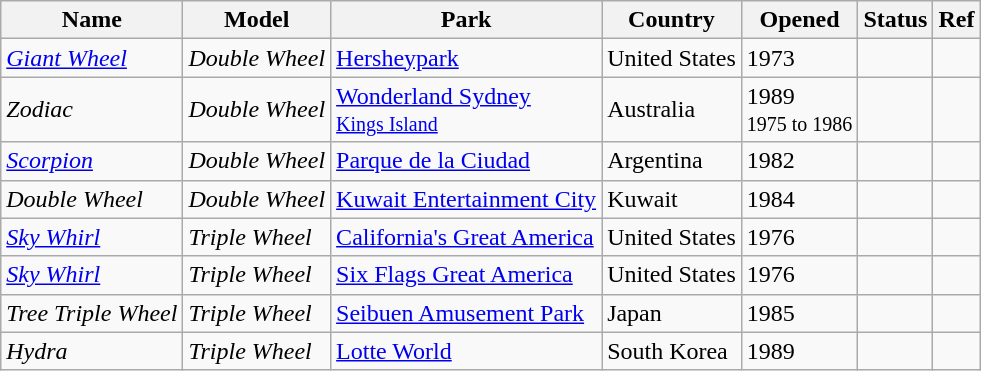<table class= "wikitable sortable">
<tr>
<th>Name</th>
<th>Model</th>
<th>Park</th>
<th>Country</th>
<th>Opened</th>
<th>Status</th>
<th class="unsortable">Ref</th>
</tr>
<tr>
<td><em><a href='#'>Giant Wheel</a></em></td>
<td><em>Double Wheel</em></td>
<td><a href='#'>Hersheypark</a></td>
<td> United States</td>
<td>1973</td>
<td></td>
<td><br></td>
</tr>
<tr>
<td><em>Zodiac</em></td>
<td><em>Double Wheel</em></td>
<td><a href='#'>Wonderland Sydney</a><br><small><a href='#'>Kings Island</a></small></td>
<td> Australia</td>
<td>1989<br><small>1975 to 1986</small></td>
<td></td>
<td><br></td>
</tr>
<tr>
<td><em><a href='#'>Scorpion</a></em></td>
<td><em>Double Wheel</em></td>
<td><a href='#'>Parque de la Ciudad</a></td>
<td> Argentina</td>
<td>1982</td>
<td></td>
<td></td>
</tr>
<tr>
<td><em>Double Wheel</em></td>
<td><em>Double Wheel</em></td>
<td><a href='#'>Kuwait Entertainment City</a></td>
<td> Kuwait</td>
<td>1984</td>
<td></td>
<td></td>
</tr>
<tr>
<td><em><a href='#'>Sky Whirl</a></em></td>
<td><em>Triple Wheel</em></td>
<td><a href='#'>California's Great America</a></td>
<td> United States</td>
<td>1976</td>
<td></td>
<td></td>
</tr>
<tr>
<td><em><a href='#'>Sky Whirl</a></em></td>
<td><em>Triple Wheel</em></td>
<td><a href='#'>Six Flags Great America</a></td>
<td> United States</td>
<td>1976</td>
<td></td>
<td></td>
</tr>
<tr>
<td><em>Tree Triple Wheel</em></td>
<td><em>Triple Wheel</em></td>
<td><a href='#'>Seibuen Amusement Park</a></td>
<td> Japan</td>
<td>1985</td>
<td></td>
<td></td>
</tr>
<tr>
<td><em>Hydra</em></td>
<td><em>Triple Wheel</em></td>
<td><a href='#'>Lotte World</a></td>
<td> South Korea</td>
<td>1989</td>
<td></td>
<td></td>
</tr>
</table>
